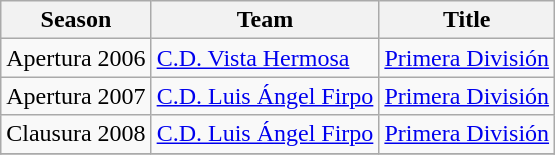<table class="wikitable">
<tr>
<th>Season</th>
<th>Team</th>
<th>Title</th>
</tr>
<tr>
<td>Apertura 2006</td>
<td><a href='#'>C.D. Vista Hermosa</a></td>
<td><a href='#'>Primera División</a></td>
</tr>
<tr>
<td>Apertura 2007</td>
<td><a href='#'>C.D. Luis Ángel Firpo</a></td>
<td><a href='#'>Primera División</a></td>
</tr>
<tr>
<td>Clausura 2008</td>
<td><a href='#'>C.D. Luis Ángel Firpo</a></td>
<td><a href='#'>Primera División</a></td>
</tr>
<tr>
</tr>
</table>
